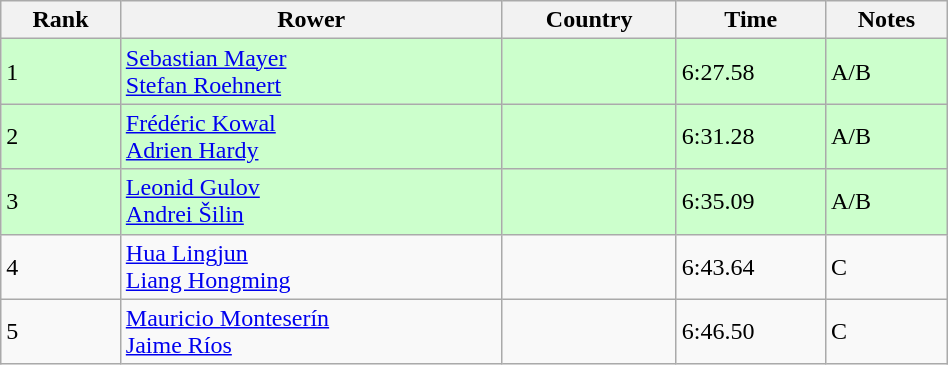<table class="wikitable sortable" width=50%>
<tr>
<th>Rank</th>
<th>Rower</th>
<th>Country</th>
<th>Time</th>
<th>Notes</th>
</tr>
<tr bgcolor=ccffcc>
<td>1</td>
<td><a href='#'>Sebastian Mayer</a> <br> <a href='#'>Stefan Roehnert</a></td>
<td></td>
<td>6:27.58</td>
<td>A/B</td>
</tr>
<tr bgcolor=ccffcc>
<td>2</td>
<td><a href='#'>Frédéric Kowal</a><br><a href='#'>Adrien Hardy</a></td>
<td></td>
<td>6:31.28</td>
<td>A/B</td>
</tr>
<tr bgcolor=ccffcc>
<td>3</td>
<td><a href='#'>Leonid Gulov</a> <br> <a href='#'>Andrei Šilin</a></td>
<td></td>
<td>6:35.09</td>
<td>A/B</td>
</tr>
<tr>
<td>4</td>
<td><a href='#'>Hua Lingjun</a><br><a href='#'>Liang Hongming</a></td>
<td></td>
<td>6:43.64</td>
<td>C</td>
</tr>
<tr>
<td>5</td>
<td><a href='#'>Mauricio Monteserín</a> <br> <a href='#'>Jaime Ríos</a></td>
<td></td>
<td>6:46.50</td>
<td>C</td>
</tr>
</table>
